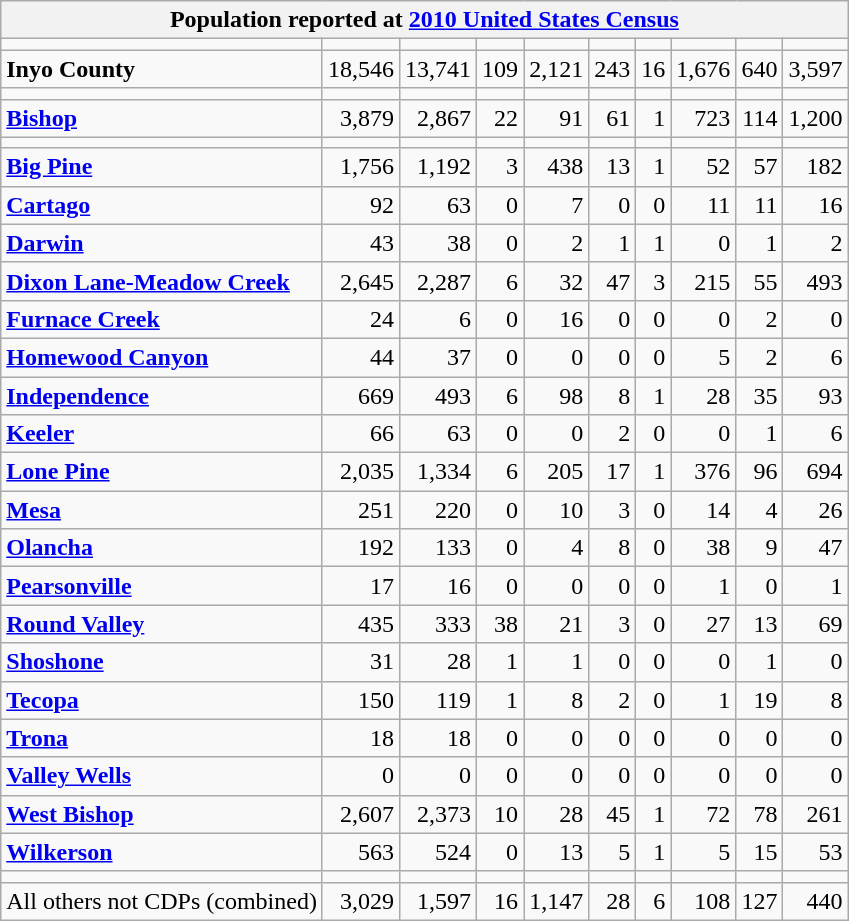<table class="wikitable collapsible collapsed">
<tr>
<th colspan="10">Population reported at <a href='#'>2010 United States Census</a></th>
</tr>
<tr>
<td></td>
<td></td>
<td></td>
<td></td>
<td></td>
<td></td>
<td></td>
<td></td>
<td></td>
<td></td>
</tr>
<tr>
<td><strong> Inyo County</strong></td>
<td align="right">18,546</td>
<td align="right">13,741</td>
<td align="right">109</td>
<td align="right">2,121</td>
<td align="right">243</td>
<td align="right">16</td>
<td align="right">1,676</td>
<td align="right">640</td>
<td align="right">3,597</td>
</tr>
<tr>
<td></td>
<td></td>
<td></td>
<td></td>
<td></td>
<td></td>
<td></td>
<td></td>
<td></td>
<td></td>
</tr>
<tr>
<td><strong><a href='#'>Bishop</a></strong></td>
<td align="right">3,879</td>
<td align="right">2,867</td>
<td align="right">22</td>
<td align="right">91</td>
<td align="right">61</td>
<td align="right">1</td>
<td align="right">723</td>
<td align="right">114</td>
<td align="right">1,200</td>
</tr>
<tr>
<td></td>
<td></td>
<td></td>
<td></td>
<td></td>
<td></td>
<td></td>
<td></td>
<td></td>
<td></td>
</tr>
<tr>
<td><strong><a href='#'>Big Pine</a></strong></td>
<td align="right">1,756</td>
<td align="right">1,192</td>
<td align="right">3</td>
<td align="right">438</td>
<td align="right">13</td>
<td align="right">1</td>
<td align="right">52</td>
<td align="right">57</td>
<td align="right">182</td>
</tr>
<tr>
<td><strong><a href='#'>Cartago</a></strong></td>
<td align="right">92</td>
<td align="right">63</td>
<td align="right">0</td>
<td align="right">7</td>
<td align="right">0</td>
<td align="right">0</td>
<td align="right">11</td>
<td align="right">11</td>
<td align="right">16</td>
</tr>
<tr>
<td><strong><a href='#'>Darwin</a></strong></td>
<td align="right">43</td>
<td align="right">38</td>
<td align="right">0</td>
<td align="right">2</td>
<td align="right">1</td>
<td align="right">1</td>
<td align="right">0</td>
<td align="right">1</td>
<td align="right">2</td>
</tr>
<tr>
<td><strong><a href='#'>Dixon Lane-Meadow Creek</a></strong></td>
<td align="right">2,645</td>
<td align="right">2,287</td>
<td align="right">6</td>
<td align="right">32</td>
<td align="right">47</td>
<td align="right">3</td>
<td align="right">215</td>
<td align="right">55</td>
<td align="right">493</td>
</tr>
<tr>
<td><strong><a href='#'>Furnace Creek</a></strong></td>
<td align="right">24</td>
<td align="right">6</td>
<td align="right">0</td>
<td align="right">16</td>
<td align="right">0</td>
<td align="right">0</td>
<td align="right">0</td>
<td align="right">2</td>
<td align="right">0</td>
</tr>
<tr>
<td><strong><a href='#'>Homewood Canyon</a></strong></td>
<td align="right">44</td>
<td align="right">37</td>
<td align="right">0</td>
<td align="right">0</td>
<td align="right">0</td>
<td align="right">0</td>
<td align="right">5</td>
<td align="right">2</td>
<td align="right">6</td>
</tr>
<tr>
<td><strong><a href='#'>Independence</a></strong></td>
<td align="right">669</td>
<td align="right">493</td>
<td align="right">6</td>
<td align="right">98</td>
<td align="right">8</td>
<td align="right">1</td>
<td align="right">28</td>
<td align="right">35</td>
<td align="right">93</td>
</tr>
<tr>
<td><strong><a href='#'>Keeler</a></strong></td>
<td align="right">66</td>
<td align="right">63</td>
<td align="right">0</td>
<td align="right">0</td>
<td align="right">2</td>
<td align="right">0</td>
<td align="right">0</td>
<td align="right">1</td>
<td align="right">6</td>
</tr>
<tr>
<td><strong><a href='#'>Lone Pine</a></strong></td>
<td align="right">2,035</td>
<td align="right">1,334</td>
<td align="right">6</td>
<td align="right">205</td>
<td align="right">17</td>
<td align="right">1</td>
<td align="right">376</td>
<td align="right">96</td>
<td align="right">694</td>
</tr>
<tr>
<td><strong><a href='#'>Mesa</a></strong></td>
<td align="right">251</td>
<td align="right">220</td>
<td align="right">0</td>
<td align="right">10</td>
<td align="right">3</td>
<td align="right">0</td>
<td align="right">14</td>
<td align="right">4</td>
<td align="right">26</td>
</tr>
<tr>
<td><strong><a href='#'>Olancha</a></strong></td>
<td align="right">192</td>
<td align="right">133</td>
<td align="right">0</td>
<td align="right">4</td>
<td align="right">8</td>
<td align="right">0</td>
<td align="right">38</td>
<td align="right">9</td>
<td align="right">47</td>
</tr>
<tr>
<td><strong><a href='#'>Pearsonville</a></strong></td>
<td align="right">17</td>
<td align="right">16</td>
<td align="right">0</td>
<td align="right">0</td>
<td align="right">0</td>
<td align="right">0</td>
<td align="right">1</td>
<td align="right">0</td>
<td align="right">1</td>
</tr>
<tr>
<td><strong><a href='#'>Round Valley</a></strong></td>
<td align="right">435</td>
<td align="right">333</td>
<td align="right">38</td>
<td align="right">21</td>
<td align="right">3</td>
<td align="right">0</td>
<td align="right">27</td>
<td align="right">13</td>
<td align="right">69</td>
</tr>
<tr>
<td><strong><a href='#'>Shoshone</a></strong></td>
<td align="right">31</td>
<td align="right">28</td>
<td align="right">1</td>
<td align="right">1</td>
<td align="right">0</td>
<td align="right">0</td>
<td align="right">0</td>
<td align="right">1</td>
<td align="right">0</td>
</tr>
<tr>
<td><strong><a href='#'>Tecopa</a></strong></td>
<td align="right">150</td>
<td align="right">119</td>
<td align="right">1</td>
<td align="right">8</td>
<td align="right">2</td>
<td align="right">0</td>
<td align="right">1</td>
<td align="right">19</td>
<td align="right">8</td>
</tr>
<tr>
<td><strong><a href='#'>Trona</a></strong></td>
<td align="right">18</td>
<td align="right">18</td>
<td align="right">0</td>
<td align="right">0</td>
<td align="right">0</td>
<td align="right">0</td>
<td align="right">0</td>
<td align="right">0</td>
<td align="right">0</td>
</tr>
<tr>
<td><strong><a href='#'>Valley Wells</a></strong></td>
<td align="right">0</td>
<td align="right">0</td>
<td align="right">0</td>
<td align="right">0</td>
<td align="right">0</td>
<td align="right">0</td>
<td align="right">0</td>
<td align="right">0</td>
<td align="right">0</td>
</tr>
<tr>
<td><strong><a href='#'>West Bishop</a></strong></td>
<td align="right">2,607</td>
<td align="right">2,373</td>
<td align="right">10</td>
<td align="right">28</td>
<td align="right">45</td>
<td align="right">1</td>
<td align="right">72</td>
<td align="right">78</td>
<td align="right">261</td>
</tr>
<tr>
<td><strong><a href='#'>Wilkerson</a></strong></td>
<td align="right">563</td>
<td align="right">524</td>
<td align="right">0</td>
<td align="right">13</td>
<td align="right">5</td>
<td align="right">1</td>
<td align="right">5</td>
<td align="right">15</td>
<td align="right">53</td>
</tr>
<tr>
<td></td>
<td></td>
<td></td>
<td></td>
<td></td>
<td></td>
<td></td>
<td></td>
<td></td>
<td></td>
</tr>
<tr>
<td>All others not CDPs (combined)</td>
<td align="right">3,029</td>
<td align="right">1,597</td>
<td align="right">16</td>
<td align="right">1,147</td>
<td align="right">28</td>
<td align="right">6</td>
<td align="right">108</td>
<td align="right">127</td>
<td align="right">440</td>
</tr>
</table>
